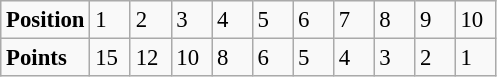<table class="wikitable" style="font-size: 95%;">
<tr>
<td><strong>Position</strong></td>
<td width=20>1</td>
<td width=20>2</td>
<td width=20>3</td>
<td width=20>4</td>
<td width=20>5</td>
<td width=20>6</td>
<td width=20>7</td>
<td width=20>8</td>
<td width=20>9</td>
<td width=20>10</td>
</tr>
<tr>
<td><strong>Points</strong></td>
<td>15</td>
<td>12</td>
<td>10</td>
<td>8</td>
<td>6</td>
<td>5</td>
<td>4</td>
<td>3</td>
<td>2</td>
<td>1</td>
</tr>
</table>
